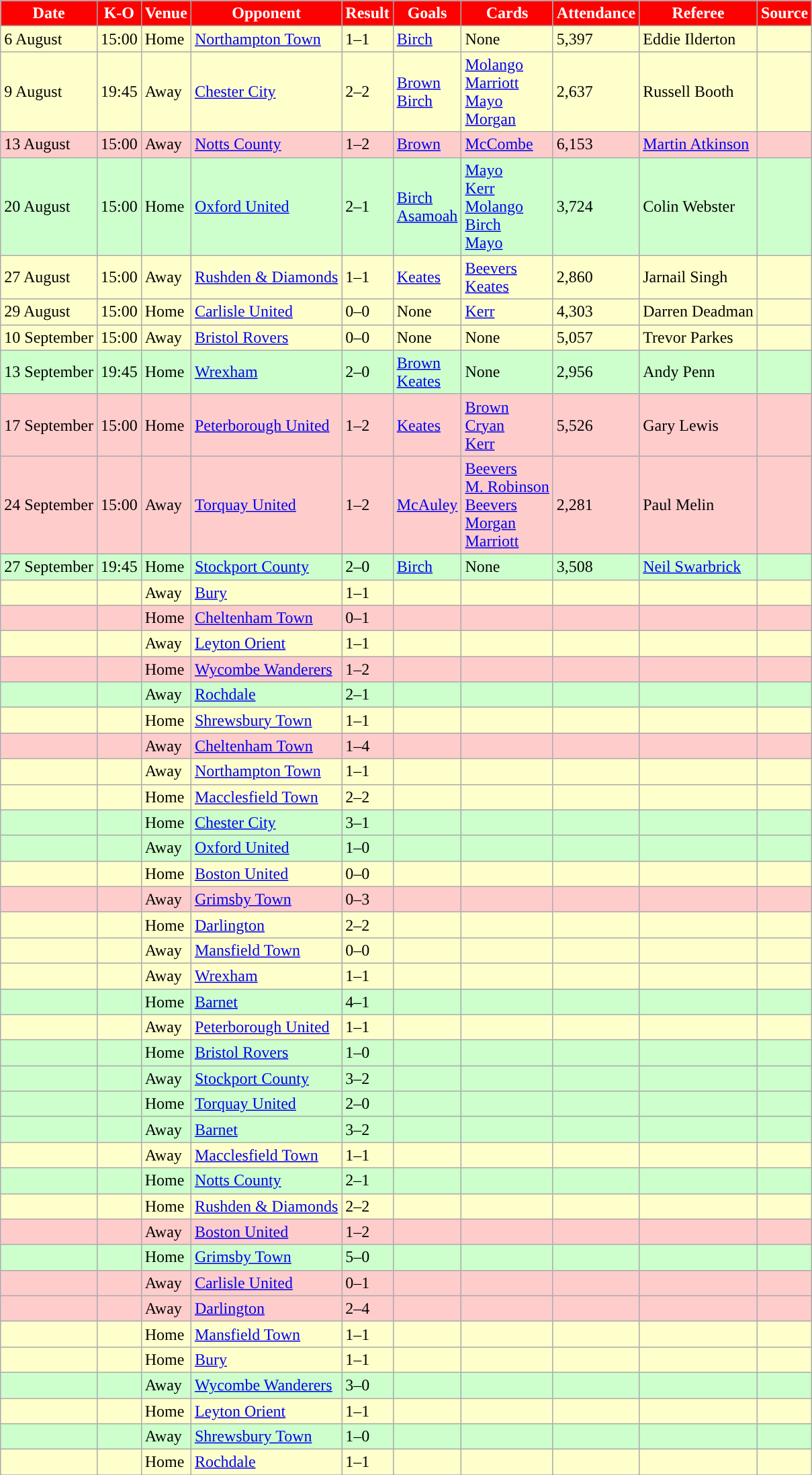<table class="wikitable" style="text-align: left">
<tr>
<th style="background:#FF0000; color:white;">Date</th>
<th style="background:#FF0000; color:white;">K-O</th>
<th style="background:#FF0000; color:white;">Venue</th>
<th style="background:#FF0000; color:white;">Opponent</th>
<th style="background:#FF0000; color:white;">Result</th>
<th style="background:#FF0000; color:white;">Goals</th>
<th style="background:#FF0000; color:white;">Cards</th>
<th style="background:#FF0000; color:white;">Attendance</th>
<th style="background:#FF0000; color:white;">Referee</th>
<th style="background:#FF0000; color:white;">Source</th>
</tr>
<tr style="background-color: #FFFFCC;">
<td>6 August</td>
<td>15:00</td>
<td>Home</td>
<td><a href='#'>Northampton Town</a></td>
<td>1–1</td>
<td> <a href='#'>Birch</a></td>
<td>None</td>
<td>5,397</td>
<td>Eddie Ilderton</td>
<td></td>
</tr>
<tr style="background-color: #FFFFCC;">
<td>9 August</td>
<td>19:45</td>
<td>Away</td>
<td><a href='#'>Chester City</a></td>
<td>2–2</td>
<td> <a href='#'>Brown</a><br> <a href='#'>Birch</a></td>
<td> <a href='#'>Molango</a><br> <a href='#'>Marriott</a><br> <a href='#'>Mayo</a><br> <a href='#'>Morgan</a></td>
<td>2,637</td>
<td>Russell Booth</td>
<td></td>
</tr>
<tr style="background-color: #FFCCCC;">
<td>13 August</td>
<td>15:00</td>
<td>Away</td>
<td><a href='#'>Notts County</a></td>
<td>1–2</td>
<td> <a href='#'>Brown</a></td>
<td> <a href='#'>McCombe</a></td>
<td>6,153</td>
<td><a href='#'>Martin Atkinson</a></td>
<td></td>
</tr>
<tr style="background-color: #CCFFCC;">
<td>20 August</td>
<td>15:00</td>
<td>Home</td>
<td><a href='#'>Oxford United</a></td>
<td>2–1</td>
<td> <a href='#'>Birch</a><br> <a href='#'>Asamoah</a></td>
<td> <a href='#'>Mayo</a><br> <a href='#'>Kerr</a><br> <a href='#'>Molango</a><br> <a href='#'>Birch</a><br> <a href='#'>Mayo</a></td>
<td>3,724</td>
<td>Colin Webster</td>
<td></td>
</tr>
<tr style="background-color: #FFFFCC;">
<td>27 August</td>
<td>15:00</td>
<td>Away</td>
<td><a href='#'>Rushden & Diamonds</a></td>
<td>1–1</td>
<td> <a href='#'>Keates</a></td>
<td> <a href='#'>Beevers</a><br> <a href='#'>Keates</a></td>
<td>2,860</td>
<td>Jarnail Singh</td>
<td></td>
</tr>
<tr style="background-color: #FFFFCC;">
<td>29 August</td>
<td>15:00</td>
<td>Home</td>
<td><a href='#'>Carlisle United</a></td>
<td>0–0</td>
<td>None</td>
<td> <a href='#'>Kerr</a></td>
<td>4,303</td>
<td>Darren Deadman</td>
<td></td>
</tr>
<tr style="background-color: #FFFFCC;">
<td>10 September</td>
<td>15:00</td>
<td>Away</td>
<td><a href='#'>Bristol Rovers</a></td>
<td>0–0</td>
<td>None</td>
<td>None</td>
<td>5,057</td>
<td>Trevor Parkes</td>
<td></td>
</tr>
<tr style="background-color: #CCFFCC;">
<td>13 September</td>
<td>19:45</td>
<td>Home</td>
<td><a href='#'>Wrexham</a></td>
<td>2–0</td>
<td> <a href='#'>Brown</a><br> <a href='#'>Keates</a></td>
<td>None</td>
<td>2,956</td>
<td>Andy Penn</td>
<td></td>
</tr>
<tr style="background-color: #FFCCCC;">
<td>17 September</td>
<td>15:00</td>
<td>Home</td>
<td><a href='#'>Peterborough United</a></td>
<td>1–2</td>
<td> <a href='#'>Keates</a></td>
<td> <a href='#'>Brown</a><br> <a href='#'>Cryan</a><br> <a href='#'>Kerr</a></td>
<td>5,526</td>
<td>Gary Lewis</td>
<td></td>
</tr>
<tr style="background-color: #FFCCCC;">
<td>24 September</td>
<td>15:00</td>
<td>Away</td>
<td><a href='#'>Torquay United</a></td>
<td>1–2</td>
<td> <a href='#'>McAuley</a></td>
<td> <a href='#'>Beevers</a><br> <a href='#'>M. Robinson</a><br> <a href='#'>Beevers</a><br> <a href='#'>Morgan</a><br> <a href='#'>Marriott</a></td>
<td>2,281</td>
<td>Paul Melin</td>
<td></td>
</tr>
<tr style="background-color: #CCFFCC;">
<td>27 September</td>
<td>19:45</td>
<td>Home</td>
<td><a href='#'>Stockport County</a></td>
<td>2–0</td>
<td> <a href='#'>Birch</a></td>
<td>None</td>
<td>3,508</td>
<td><a href='#'>Neil Swarbrick</a></td>
<td></td>
</tr>
<tr style="background-color: #FFFFCC;">
<td></td>
<td></td>
<td>Away</td>
<td><a href='#'>Bury</a></td>
<td>1–1</td>
<td></td>
<td></td>
<td></td>
<td></td>
<td></td>
</tr>
<tr style="background-color: #FFCCCC;">
<td></td>
<td></td>
<td>Home</td>
<td><a href='#'>Cheltenham Town</a></td>
<td>0–1</td>
<td></td>
<td></td>
<td></td>
<td></td>
<td></td>
</tr>
<tr style="background-color: #FFFFCC;">
<td></td>
<td></td>
<td>Away</td>
<td><a href='#'>Leyton Orient</a></td>
<td>1–1</td>
<td></td>
<td></td>
<td></td>
<td></td>
<td></td>
</tr>
<tr style="background-color: #FFCCCC;">
<td></td>
<td></td>
<td>Home</td>
<td><a href='#'>Wycombe Wanderers</a></td>
<td>1–2</td>
<td></td>
<td></td>
<td></td>
<td></td>
<td></td>
</tr>
<tr style="background-color: #CCFFCC;">
<td></td>
<td></td>
<td>Away</td>
<td><a href='#'>Rochdale</a></td>
<td>2–1</td>
<td></td>
<td></td>
<td></td>
<td></td>
<td></td>
</tr>
<tr style="background-color: #FFFFCC;">
<td></td>
<td></td>
<td>Home</td>
<td><a href='#'>Shrewsbury Town</a></td>
<td>1–1</td>
<td></td>
<td></td>
<td></td>
<td></td>
<td></td>
</tr>
<tr style="background-color: #FFCCCC;">
<td></td>
<td></td>
<td>Away</td>
<td><a href='#'>Cheltenham Town</a></td>
<td>1–4</td>
<td></td>
<td></td>
<td></td>
<td></td>
<td></td>
</tr>
<tr style="background-color: #FFFFCC;">
<td></td>
<td></td>
<td>Away</td>
<td><a href='#'>Northampton Town</a></td>
<td>1–1</td>
<td></td>
<td></td>
<td></td>
<td></td>
<td></td>
</tr>
<tr style="background-color: #FFFFCC;">
<td></td>
<td></td>
<td>Home</td>
<td><a href='#'>Macclesfield Town</a></td>
<td>2–2</td>
<td></td>
<td></td>
<td></td>
<td></td>
<td></td>
</tr>
<tr style="background-color: #CCFFCC;">
<td></td>
<td></td>
<td>Home</td>
<td><a href='#'>Chester City</a></td>
<td>3–1</td>
<td></td>
<td></td>
<td></td>
<td></td>
<td></td>
</tr>
<tr style="background-color: #CCFFCC;">
<td></td>
<td></td>
<td>Away</td>
<td><a href='#'>Oxford United</a></td>
<td>1–0</td>
<td></td>
<td></td>
<td></td>
<td></td>
<td></td>
</tr>
<tr style="background-color: #FFFFCC;">
<td></td>
<td></td>
<td>Home</td>
<td><a href='#'>Boston United</a></td>
<td>0–0</td>
<td></td>
<td></td>
<td></td>
<td></td>
<td></td>
</tr>
<tr style="background-color: #FFCCCC;">
<td></td>
<td></td>
<td>Away</td>
<td><a href='#'>Grimsby Town</a></td>
<td>0–3</td>
<td></td>
<td></td>
<td></td>
<td></td>
<td></td>
</tr>
<tr style="background-color: #FFFFCC;">
<td></td>
<td></td>
<td>Home</td>
<td><a href='#'>Darlington</a></td>
<td>2–2</td>
<td></td>
<td></td>
<td></td>
<td></td>
<td></td>
</tr>
<tr style="background-color: #FFFFCC;">
<td></td>
<td></td>
<td>Away</td>
<td><a href='#'>Mansfield Town</a></td>
<td>0–0</td>
<td></td>
<td></td>
<td></td>
<td></td>
<td></td>
</tr>
<tr style="background-color: #FFFFCC;">
<td></td>
<td></td>
<td>Away</td>
<td><a href='#'>Wrexham</a></td>
<td>1–1</td>
<td></td>
<td></td>
<td></td>
<td></td>
<td></td>
</tr>
<tr style="background-color: #CCFFCC;">
<td></td>
<td></td>
<td>Home</td>
<td><a href='#'>Barnet</a></td>
<td>4–1</td>
<td></td>
<td></td>
<td></td>
<td></td>
<td></td>
</tr>
<tr style="background-color: #FFFFCC;">
<td></td>
<td></td>
<td>Away</td>
<td><a href='#'>Peterborough United</a></td>
<td>1–1</td>
<td></td>
<td></td>
<td></td>
<td></td>
<td></td>
</tr>
<tr style="background-color: #CCFFCC;">
<td></td>
<td></td>
<td>Home</td>
<td><a href='#'>Bristol Rovers</a></td>
<td>1–0</td>
<td></td>
<td></td>
<td></td>
<td></td>
<td></td>
</tr>
<tr style="background-color: #CCFFCC;">
<td></td>
<td></td>
<td>Away</td>
<td><a href='#'>Stockport County</a></td>
<td>3–2</td>
<td></td>
<td></td>
<td></td>
<td></td>
<td></td>
</tr>
<tr style="background-color: #CCFFCC;">
<td></td>
<td></td>
<td>Home</td>
<td><a href='#'>Torquay United</a></td>
<td>2–0</td>
<td></td>
<td></td>
<td></td>
<td></td>
<td></td>
</tr>
<tr style="background-color: #CCFFCC;">
<td></td>
<td></td>
<td>Away</td>
<td><a href='#'>Barnet</a></td>
<td>3–2</td>
<td></td>
<td></td>
<td></td>
<td></td>
<td></td>
</tr>
<tr style="background-color: #FFFFCC;">
<td></td>
<td></td>
<td>Away</td>
<td><a href='#'>Macclesfield Town</a></td>
<td>1–1</td>
<td></td>
<td></td>
<td></td>
<td></td>
<td></td>
</tr>
<tr style="background-color: #CCFFCC;">
<td></td>
<td></td>
<td>Home</td>
<td><a href='#'>Notts County</a></td>
<td>2–1</td>
<td></td>
<td></td>
<td></td>
<td></td>
<td></td>
</tr>
<tr style="background-color: #FFFFCC;">
<td></td>
<td></td>
<td>Home</td>
<td><a href='#'>Rushden & Diamonds</a></td>
<td>2–2</td>
<td></td>
<td></td>
<td></td>
<td></td>
<td></td>
</tr>
<tr style="background-color: #FFCCCC;">
<td></td>
<td></td>
<td>Away</td>
<td><a href='#'>Boston United</a></td>
<td>1–2</td>
<td></td>
<td></td>
<td></td>
<td></td>
<td></td>
</tr>
<tr style="background-color: #CCFFCC;">
<td></td>
<td></td>
<td>Home</td>
<td><a href='#'>Grimsby Town</a></td>
<td>5–0</td>
<td></td>
<td></td>
<td></td>
<td></td>
<td></td>
</tr>
<tr style="background-color: #FFCCCC;">
<td></td>
<td></td>
<td>Away</td>
<td><a href='#'>Carlisle United</a></td>
<td>0–1</td>
<td></td>
<td></td>
<td></td>
<td></td>
<td></td>
</tr>
<tr style="background-color: #FFCCCC;">
<td></td>
<td></td>
<td>Away</td>
<td><a href='#'>Darlington</a></td>
<td>2–4</td>
<td></td>
<td></td>
<td></td>
<td></td>
<td></td>
</tr>
<tr style="background-color: #FFFFCC;">
<td></td>
<td></td>
<td>Home</td>
<td><a href='#'>Mansfield Town</a></td>
<td>1–1</td>
<td></td>
<td></td>
<td></td>
<td></td>
<td></td>
</tr>
<tr style="background-color: #FFFFCC;">
<td></td>
<td></td>
<td>Home</td>
<td><a href='#'>Bury</a></td>
<td>1–1</td>
<td></td>
<td></td>
<td></td>
<td></td>
<td></td>
</tr>
<tr style="background-color: #CCFFCC;">
<td></td>
<td></td>
<td>Away</td>
<td><a href='#'>Wycombe Wanderers</a></td>
<td>3–0</td>
<td></td>
<td></td>
<td></td>
<td></td>
<td></td>
</tr>
<tr style="background-color: #FFFFCC;">
<td></td>
<td></td>
<td>Home</td>
<td><a href='#'>Leyton Orient</a></td>
<td>1–1</td>
<td></td>
<td></td>
<td></td>
<td></td>
<td></td>
</tr>
<tr style="background-color: #CCFFCC;">
<td></td>
<td></td>
<td>Away</td>
<td><a href='#'>Shrewsbury Town</a></td>
<td>1–0</td>
<td></td>
<td></td>
<td></td>
<td></td>
<td></td>
</tr>
<tr style="background-color: #FFFFCC;">
<td></td>
<td></td>
<td>Home</td>
<td><a href='#'>Rochdale</a></td>
<td>1–1</td>
<td></td>
<td></td>
<td></td>
<td></td>
<td></td>
</tr>
<tr>
</tr>
</table>
